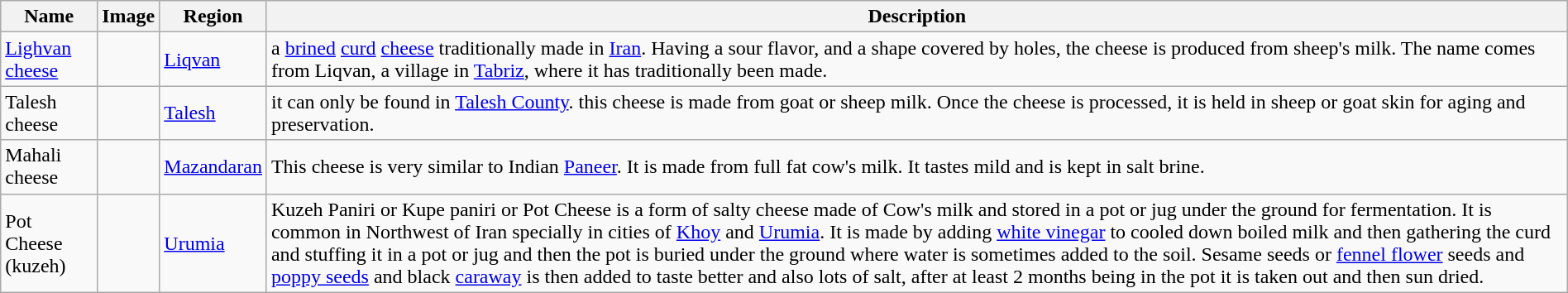<table class="wikitable sortable":- style="width:100%">
<tr>
<th>Name</th>
<th class="unsortable">Image</th>
<th>Region</th>
<th>Description</th>
</tr>
<tr>
<td><a href='#'>Lighvan cheese</a></td>
<td></td>
<td><a href='#'>Liqvan</a></td>
<td>a <a href='#'>brined</a> <a href='#'>curd</a> <a href='#'>cheese</a> traditionally made in <a href='#'>Iran</a>. Having a sour flavor, and a shape covered by holes, the cheese is produced from sheep's milk. The name comes from Liqvan, a village in <a href='#'>Tabriz</a>, where it has traditionally been made.</td>
</tr>
<tr>
<td>Talesh cheese</td>
<td></td>
<td><a href='#'>Talesh</a></td>
<td>it can only be found in <a href='#'>Talesh County</a>. this cheese is made from goat or sheep milk. Once the cheese is processed, it is held in sheep or goat skin for aging and preservation.</td>
</tr>
<tr>
<td>Mahali cheese</td>
<td></td>
<td><a href='#'>Mazandaran</a></td>
<td>This cheese is very similar to Indian <a href='#'>Paneer</a>. It is made from full fat cow's milk. It tastes mild and is kept in salt brine.</td>
</tr>
<tr>
<td>Pot Cheese (kuzeh) </td>
<td></td>
<td><a href='#'>Urumia</a></td>
<td>Kuzeh Paniri or Kupe paniri or Pot Cheese is a form of salty cheese made of Cow's milk and stored in a pot or jug under the ground for fermentation. It is common in Northwest of Iran specially in cities of <a href='#'>Khoy</a> and <a href='#'>Urumia</a>. It is made by adding <a href='#'>white vinegar</a> to cooled down boiled milk and then gathering the curd and stuffing it in a pot or jug and then the pot is buried under the ground where water is sometimes added to the soil. Sesame seeds or <a href='#'>fennel flower</a> seeds and <a href='#'>poppy seeds</a> and black <a href='#'>caraway</a> is then added to taste better and also lots of salt, after at least 2 months being in the pot it is taken out and then sun dried. </td>
</tr>
</table>
